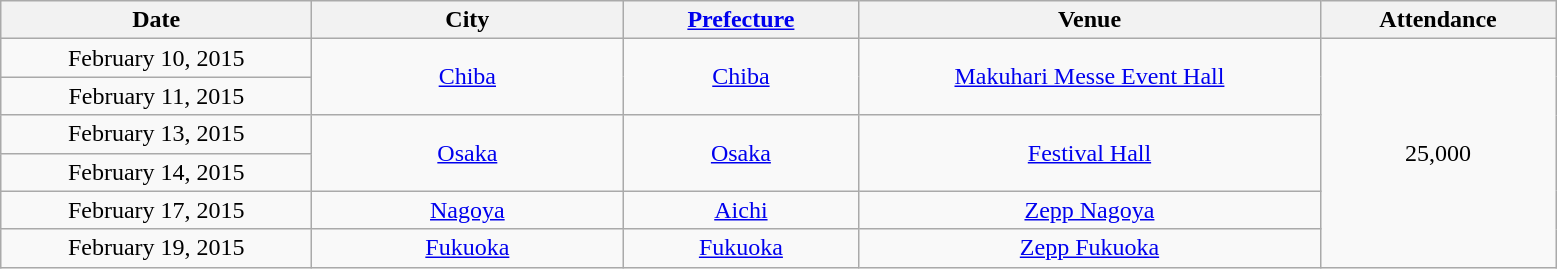<table class="wikitable" style="text-align:center;">
<tr>
<th width="200">Date</th>
<th width="200">City</th>
<th width="150"><a href='#'>Prefecture</a></th>
<th width="300">Venue</th>
<th width="150">Attendance</th>
</tr>
<tr>
<td>February 10, 2015</td>
<td rowspan="2"><a href='#'>Chiba</a></td>
<td rowspan="2"><a href='#'>Chiba</a></td>
<td rowspan="2"><a href='#'>Makuhari Messe Event Hall</a></td>
<td rowspan="6">25,000</td>
</tr>
<tr>
<td>February 11, 2015</td>
</tr>
<tr>
<td>February 13, 2015</td>
<td rowspan="2"><a href='#'>Osaka</a></td>
<td rowspan="2"><a href='#'>Osaka</a></td>
<td rowspan="2"><a href='#'>Festival Hall</a></td>
</tr>
<tr>
<td>February 14, 2015</td>
</tr>
<tr>
<td>February 17, 2015</td>
<td><a href='#'>Nagoya</a></td>
<td><a href='#'>Aichi</a></td>
<td><a href='#'>Zepp Nagoya</a></td>
</tr>
<tr>
<td>February 19, 2015</td>
<td><a href='#'>Fukuoka</a></td>
<td><a href='#'>Fukuoka</a></td>
<td><a href='#'>Zepp Fukuoka</a></td>
</tr>
</table>
